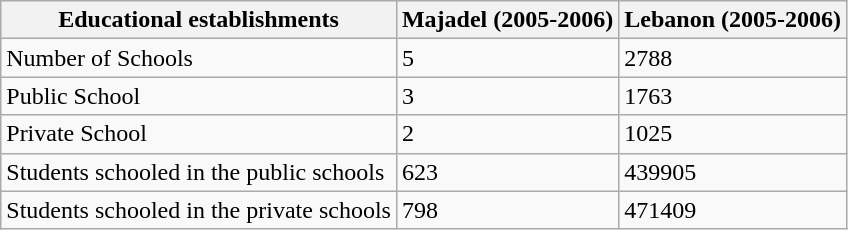<table class="wikitable">
<tr>
<th>Educational establishments</th>
<th>Majadel (2005-2006)</th>
<th>Lebanon (2005-2006)</th>
</tr>
<tr>
<td>Number of Schools</td>
<td>5</td>
<td>2788</td>
</tr>
<tr>
<td>Public School</td>
<td>3</td>
<td>1763</td>
</tr>
<tr>
<td>Private School</td>
<td>2</td>
<td>1025</td>
</tr>
<tr>
<td>Students schooled in the public schools</td>
<td>623</td>
<td>439905</td>
</tr>
<tr>
<td>Students schooled in the private schools</td>
<td>798</td>
<td>471409</td>
</tr>
</table>
